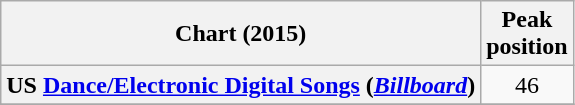<table class="wikitable sortable plainrowheaders">
<tr>
<th>Chart (2015)</th>
<th>Peak<br>position</th>
</tr>
<tr>
<th scope="row">US <a href='#'>Dance/Electronic Digital Songs</a> (<a href='#'><em>Billboard</em></a>)</th>
<td style="text-align:center;">46</td>
</tr>
<tr>
</tr>
</table>
